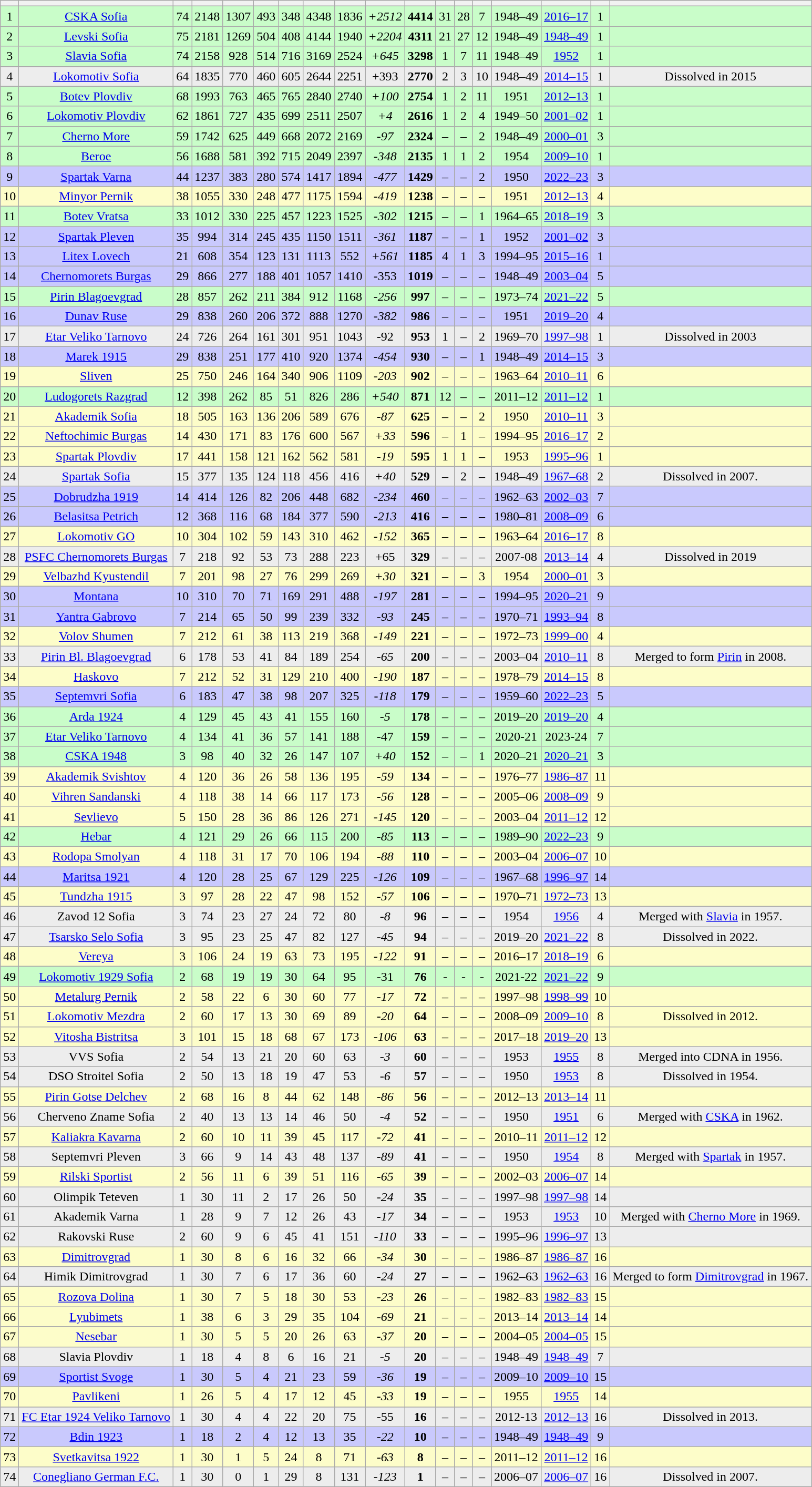<table class="wikitable sortable" style="text-align:center;">
<tr>
<th></th>
<th></th>
<th></th>
<th></th>
<th></th>
<th></th>
<th></th>
<th></th>
<th></th>
<th></th>
<th></th>
<th></th>
<th></th>
<th></th>
<th></th>
<th></th>
<th></th>
<th></th>
</tr>
<tr align="center"||- style="background:#c9fdc9;">
<td>1</td>
<td><a href='#'>CSKA Sofia</a></td>
<td>74</td>
<td>2148</td>
<td>1307</td>
<td>493</td>
<td>348</td>
<td>4348</td>
<td>1836</td>
<td><em>+2512</em></td>
<td><strong>4414</strong></td>
<td>31</td>
<td>28</td>
<td>7</td>
<td>1948–49</td>
<td><a href='#'>2016–17</a></td>
<td>1</td>
<td align=left></td>
</tr>
<tr align="center"||- style="background:#c9fdc9;">
<td>2</td>
<td><a href='#'>Levski Sofia</a></td>
<td>75</td>
<td>2181</td>
<td>1269</td>
<td>504</td>
<td>408</td>
<td>4144</td>
<td>1940</td>
<td><em>+2204</em></td>
<td><strong>4311</strong></td>
<td>21</td>
<td>27</td>
<td>12</td>
<td>1948–49</td>
<td><a href='#'>1948–49</a></td>
<td>1</td>
<td> </td>
</tr>
<tr align="center"||- style="background:#c9fdc9;">
<td>3</td>
<td><a href='#'>Slavia Sofia</a></td>
<td>74</td>
<td>2158</td>
<td>928</td>
<td>514</td>
<td>716</td>
<td>3169</td>
<td>2524</td>
<td><em>+645</em></td>
<td><strong>3298</strong></td>
<td>1</td>
<td>7</td>
<td>11</td>
<td>1948–49</td>
<td><a href='#'>1952</a></td>
<td>1</td>
<td></td>
</tr>
<tr align="center" style="background:#ededed;" ||->
<td>4</td>
<td><a href='#'>Lokomotiv Sofia</a></td>
<td>64</td>
<td>1835</td>
<td>770</td>
<td>460</td>
<td>605</td>
<td>2644</td>
<td>2251</td>
<td>+393</td>
<td><strong>2770</strong></td>
<td>2</td>
<td>3</td>
<td>10</td>
<td>1948–49</td>
<td><a href='#'>2014–15</a></td>
<td>1</td>
<td>Dissolved in 2015</td>
</tr>
<tr align="center"||- style="background:#c9fdc9;">
<td>5</td>
<td><a href='#'>Botev Plovdiv</a></td>
<td>68</td>
<td>1993</td>
<td>763</td>
<td>465</td>
<td>765</td>
<td>2840</td>
<td>2740</td>
<td><em>+100</em></td>
<td><strong>2754</strong></td>
<td>1</td>
<td>2</td>
<td>11</td>
<td>1951</td>
<td><a href='#'>2012–13</a></td>
<td>1</td>
<td></td>
</tr>
<tr align="center"||- style="background:#c9fdc9;">
<td>6</td>
<td><a href='#'>Lokomotiv Plovdiv</a></td>
<td>62</td>
<td>1861</td>
<td>727</td>
<td>435</td>
<td>699</td>
<td>2511</td>
<td>2507</td>
<td><em>+4</em></td>
<td><strong>2616</strong></td>
<td>1</td>
<td>2</td>
<td>4</td>
<td>1949–50</td>
<td><a href='#'>2001–02</a></td>
<td>1</td>
<td></td>
</tr>
<tr align="center"||- style="background:#c9fdc9;">
<td>7</td>
<td><a href='#'>Cherno More</a></td>
<td>59</td>
<td>1742</td>
<td>625</td>
<td>449</td>
<td>668</td>
<td>2072</td>
<td>2169</td>
<td><em>-97</em></td>
<td><strong>2324</strong></td>
<td>–</td>
<td>–</td>
<td>2</td>
<td>1948–49</td>
<td><a href='#'>2000–01</a></td>
<td>3</td>
<td></td>
</tr>
<tr align="center"||- style="background:#c9fdc9;">
<td>8</td>
<td><a href='#'>Beroe</a></td>
<td>56</td>
<td>1688</td>
<td>581</td>
<td>392</td>
<td>715</td>
<td>2049</td>
<td>2397</td>
<td><em>-348</em></td>
<td><strong>2135</strong></td>
<td>1</td>
<td>1</td>
<td>2</td>
<td>1954</td>
<td><a href='#'>2009–10</a></td>
<td>1</td>
<td></td>
</tr>
<tr align="center" style="background:#c9c9fd;" ||->
<td>9</td>
<td><a href='#'>Spartak Varna</a></td>
<td>44</td>
<td>1237</td>
<td>383</td>
<td>280</td>
<td>574</td>
<td>1417</td>
<td>1894</td>
<td><em>-477</em></td>
<td><strong>1429</strong></td>
<td>–</td>
<td>–</td>
<td>2</td>
<td>1950</td>
<td><a href='#'>2022–23</a></td>
<td>3</td>
<td></td>
</tr>
<tr align="center" style="background:#fdfdc9;" ||->
<td>10</td>
<td><a href='#'>Minyor Pernik</a></td>
<td>38</td>
<td>1055</td>
<td>330</td>
<td>248</td>
<td>477</td>
<td>1175</td>
<td>1594</td>
<td><em>-419</em></td>
<td><strong>1238</strong></td>
<td>–</td>
<td>–</td>
<td>–</td>
<td>1951</td>
<td><a href='#'>2012–13</a></td>
<td>4</td>
<td></td>
</tr>
<tr align="center" style="background:#c9fdc9;" ||->
<td>11</td>
<td><a href='#'>Botev Vratsa</a></td>
<td>33</td>
<td>1012</td>
<td>330</td>
<td>225</td>
<td>457</td>
<td>1223</td>
<td>1525</td>
<td><em>-302</em></td>
<td><strong>1215</strong></td>
<td>–</td>
<td>–</td>
<td>1</td>
<td>1964–65</td>
<td><a href='#'>2018–19</a></td>
<td>3</td>
<td></td>
</tr>
<tr align="center" style="background:#c9c9fd;" ||->
<td>12</td>
<td><a href='#'>Spartak Pleven</a></td>
<td>35</td>
<td>994</td>
<td>314</td>
<td>245</td>
<td>435</td>
<td>1150</td>
<td>1511</td>
<td><em>-361</em></td>
<td><strong>1187</strong></td>
<td>–</td>
<td>–</td>
<td>1</td>
<td>1952</td>
<td><a href='#'>2001–02</a></td>
<td>3</td>
<td></td>
</tr>
<tr align="center" style="background:#c9c9fd;" ||->
<td>13</td>
<td><a href='#'>Litex Lovech</a></td>
<td>21</td>
<td>608</td>
<td>354</td>
<td>123</td>
<td>131</td>
<td>1113</td>
<td>552</td>
<td><em>+561</em></td>
<td><strong>1185</strong></td>
<td>4</td>
<td>1</td>
<td>3</td>
<td>1994–95</td>
<td><a href='#'>2015–16</a></td>
<td>1</td>
<td></td>
</tr>
<tr align="center" style="background:#c9c9fd;" ||->
<td>14</td>
<td><a href='#'>Chernomorets Burgas</a></td>
<td>29</td>
<td>866</td>
<td>277</td>
<td>188</td>
<td>401</td>
<td>1057</td>
<td>1410</td>
<td>-353</td>
<td><strong>1019</strong></td>
<td>–</td>
<td>–</td>
<td>–</td>
<td>1948–49</td>
<td><a href='#'>2003–04</a></td>
<td>5</td>
<td></td>
</tr>
<tr align="center" style="background:#c9fdc9;" ||->
<td>15</td>
<td><a href='#'>Pirin Blagoevgrad</a></td>
<td>28</td>
<td>857</td>
<td>262</td>
<td>211</td>
<td>384</td>
<td>912</td>
<td>1168</td>
<td><em>-256</em></td>
<td><strong>997</strong></td>
<td>–</td>
<td>–</td>
<td>–</td>
<td>1973–74</td>
<td><a href='#'>2021–22</a></td>
<td>5</td>
<td></td>
</tr>
<tr align="center" style="background:#c9c9fd;" ||->
<td>16</td>
<td><a href='#'>Dunav Ruse</a></td>
<td>29</td>
<td>838</td>
<td>260</td>
<td>206</td>
<td>372</td>
<td>888</td>
<td>1270</td>
<td><em>-382</em></td>
<td><strong>986</strong></td>
<td>–</td>
<td>–</td>
<td>–</td>
<td>1951</td>
<td><a href='#'>2019–20</a></td>
<td>4</td>
<td></td>
</tr>
<tr align="center" style="background:#ededed;" ||->
<td>17</td>
<td><a href='#'>Etar Veliko Tarnovo</a></td>
<td>24</td>
<td>726</td>
<td>264</td>
<td>161</td>
<td>301</td>
<td>951</td>
<td>1043</td>
<td>-92</td>
<td><strong>953</strong></td>
<td>1</td>
<td>–</td>
<td>2</td>
<td>1969–70</td>
<td><a href='#'>1997–98</a></td>
<td>1</td>
<td>Dissolved in 2003</td>
</tr>
<tr align="center" style="background:#c9c9fd;" ||->
<td>18</td>
<td><a href='#'>Marek 1915</a></td>
<td>29</td>
<td>838</td>
<td>251</td>
<td>177</td>
<td>410</td>
<td>920</td>
<td>1374</td>
<td><em>-454</em></td>
<td><strong>930</strong></td>
<td>–</td>
<td>–</td>
<td>1</td>
<td>1948–49</td>
<td><a href='#'>2014–15</a></td>
<td>3</td>
<td></td>
</tr>
<tr align="center" style="background:#fdfdc9;" ||->
<td>19</td>
<td><a href='#'>Sliven</a></td>
<td>25</td>
<td>750</td>
<td>246</td>
<td>164</td>
<td>340</td>
<td>906</td>
<td>1109</td>
<td><em>-203</em></td>
<td><strong>902</strong></td>
<td>–</td>
<td>–</td>
<td>–</td>
<td>1963–64</td>
<td><a href='#'>2010–11</a></td>
<td>6</td>
<td></td>
</tr>
<tr align="center" style="background:#c9fdc9;" ||->
<td>20</td>
<td><a href='#'>Ludogorets Razgrad</a></td>
<td>12</td>
<td>398</td>
<td>262</td>
<td>85</td>
<td>51</td>
<td>826</td>
<td>286</td>
<td><em>+540</em></td>
<td><strong>871</strong></td>
<td>12</td>
<td>–</td>
<td>–</td>
<td>2011–12</td>
<td><a href='#'>2011–12</a></td>
<td>1</td>
<td></td>
</tr>
<tr align="center" style="background:#fdfdc9;" ||->
<td>21</td>
<td><a href='#'>Akademik Sofia</a></td>
<td>18</td>
<td>505</td>
<td>163</td>
<td>136</td>
<td>206</td>
<td>589</td>
<td>676</td>
<td><em>-87</em></td>
<td><strong>625</strong></td>
<td>–</td>
<td>–</td>
<td>2</td>
<td>1950</td>
<td><a href='#'>2010–11</a></td>
<td>3</td>
<td></td>
</tr>
<tr align="center" style="background:#fdfdc9;" ||->
<td>22</td>
<td><a href='#'>Neftochimic Burgas</a></td>
<td>14</td>
<td>430</td>
<td>171</td>
<td>83</td>
<td>176</td>
<td>600</td>
<td>567</td>
<td><em>+33</em></td>
<td><strong>596</strong></td>
<td>–</td>
<td>1</td>
<td>–</td>
<td>1994–95</td>
<td><a href='#'>2016–17</a></td>
<td>2</td>
<td></td>
</tr>
<tr align="center"||- style="background:#fdfdc9;">
<td>23</td>
<td><a href='#'>Spartak Plovdiv</a></td>
<td>17</td>
<td>441</td>
<td>158</td>
<td>121</td>
<td>162</td>
<td>562</td>
<td>581</td>
<td><em>-19</em></td>
<td><strong>595</strong></td>
<td>1</td>
<td>1</td>
<td>–</td>
<td>1953</td>
<td><a href='#'>1995–96</a></td>
<td>1</td>
<td></td>
</tr>
<tr align="center" style="background:#ededed;" ||->
<td>24</td>
<td><a href='#'>Spartak Sofia</a></td>
<td>15</td>
<td>377</td>
<td>135</td>
<td>124</td>
<td>118</td>
<td>456</td>
<td>416</td>
<td><em>+40</em></td>
<td><strong>529</strong></td>
<td>–</td>
<td>2</td>
<td>–</td>
<td>1948–49</td>
<td><a href='#'>1967–68</a></td>
<td>2</td>
<td>Dissolved in 2007.</td>
</tr>
<tr align="center" style="background:#c9c9fd;" ||->
<td>25</td>
<td><a href='#'>Dobrudzha 1919</a></td>
<td>14</td>
<td>414</td>
<td>126</td>
<td>82</td>
<td>206</td>
<td>448</td>
<td>682</td>
<td><em>-234</em></td>
<td><strong>460</strong></td>
<td>–</td>
<td>–</td>
<td>–</td>
<td>1962–63</td>
<td><a href='#'>2002–03</a></td>
<td>7</td>
<td></td>
</tr>
<tr align="center"||- style="background:#c9c9fd;">
<td>26</td>
<td><a href='#'>Belasitsa Petrich</a></td>
<td>12</td>
<td>368</td>
<td>116</td>
<td>68</td>
<td>184</td>
<td>377</td>
<td>590</td>
<td><em>-213</em></td>
<td><strong>416</strong></td>
<td>–</td>
<td>–</td>
<td>–</td>
<td>1980–81</td>
<td><a href='#'>2008–09</a></td>
<td>6</td>
<td></td>
</tr>
<tr align="center" style="background:#fdfdc9;" ||->
<td>27</td>
<td><a href='#'>Lokomotiv GO</a></td>
<td>10</td>
<td>304</td>
<td>102</td>
<td>59</td>
<td>143</td>
<td>310</td>
<td>462</td>
<td><em>-152</em></td>
<td><strong>365</strong></td>
<td>–</td>
<td>–</td>
<td>–</td>
<td>1963–64</td>
<td><a href='#'>2016–17</a></td>
<td>8</td>
<td></td>
</tr>
<tr align="center" style="background:#ededed;" ||->
<td>28</td>
<td><a href='#'>PSFC Chernomorets Burgas</a></td>
<td>7</td>
<td>218</td>
<td>92</td>
<td>53</td>
<td>73</td>
<td>288</td>
<td>223</td>
<td>+65</td>
<td><strong>329</strong></td>
<td>–</td>
<td>–</td>
<td>–</td>
<td>2007-08</td>
<td><a href='#'>2013–14</a></td>
<td>4</td>
<td>Dissolved in 2019</td>
</tr>
<tr align="center" style="background:#fdfdc9;" ||->
<td>29</td>
<td><a href='#'>Velbazhd Kyustendil</a></td>
<td>7</td>
<td>201</td>
<td>98</td>
<td>27</td>
<td>76</td>
<td>299</td>
<td>269</td>
<td><em>+30</em></td>
<td><strong>321</strong></td>
<td>–</td>
<td>–</td>
<td>3</td>
<td>1954</td>
<td><a href='#'>2000–01</a></td>
<td>3</td>
<td></td>
</tr>
<tr align="center" style="background:#c9c9fd;" ||->
<td>30</td>
<td><a href='#'>Montana</a></td>
<td>10</td>
<td>310</td>
<td>70</td>
<td>71</td>
<td>169</td>
<td>291</td>
<td>488</td>
<td><em>-197</em></td>
<td><strong>281</strong></td>
<td>–</td>
<td>–</td>
<td>–</td>
<td>1994–95</td>
<td><a href='#'>2020–21</a></td>
<td>9</td>
<td></td>
</tr>
<tr align="center" style="background:#c9c9fd;" ||->
<td>31</td>
<td><a href='#'>Yantra Gabrovo</a></td>
<td>7</td>
<td>214</td>
<td>65</td>
<td>50</td>
<td>99</td>
<td>239</td>
<td>332</td>
<td><em>-93</em></td>
<td><strong>245</strong></td>
<td>–</td>
<td>–</td>
<td>–</td>
<td>1970–71</td>
<td><a href='#'>1993–94</a></td>
<td>8</td>
<td></td>
</tr>
<tr align="center" style="background:#fdfdc9;" ||->
<td>32</td>
<td><a href='#'>Volov Shumen</a></td>
<td>7</td>
<td>212</td>
<td>61</td>
<td>38</td>
<td>113</td>
<td>219</td>
<td>368</td>
<td><em>-149</em></td>
<td><strong>221</strong></td>
<td>–</td>
<td>–</td>
<td>–</td>
<td>1972–73</td>
<td><a href='#'>1999–00</a></td>
<td>4</td>
<td></td>
</tr>
<tr align="center" style="background:#ededed;" ||->
<td>33</td>
<td><a href='#'>Pirin Bl. Blagoevgrad</a></td>
<td>6</td>
<td>178</td>
<td>53</td>
<td>41</td>
<td>84</td>
<td>189</td>
<td>254</td>
<td><em>-65</em></td>
<td><strong>200</strong></td>
<td>–</td>
<td>–</td>
<td>–</td>
<td>2003–04</td>
<td><a href='#'>2010–11</a></td>
<td>8</td>
<td>Merged to form <a href='#'>Pirin</a> in 2008.</td>
</tr>
<tr align="center" style="background:#fdfdc9;" ||->
<td>34</td>
<td><a href='#'>Haskovo</a></td>
<td>7</td>
<td>212</td>
<td>52</td>
<td>31</td>
<td>129</td>
<td>210</td>
<td>400</td>
<td><em>-190</em></td>
<td><strong>187</strong></td>
<td>–</td>
<td>–</td>
<td>–</td>
<td>1978–79</td>
<td><a href='#'>2014–15</a></td>
<td>8</td>
<td></td>
</tr>
<tr align="center" style="background:#c9c9fd;" ||->
<td>35</td>
<td><a href='#'>Septemvri Sofia</a></td>
<td>6</td>
<td>183</td>
<td>47</td>
<td>38</td>
<td>98</td>
<td>207</td>
<td>325</td>
<td><em>-118</em></td>
<td><strong>179</strong></td>
<td>–</td>
<td>–</td>
<td>–</td>
<td>1959–60</td>
<td><a href='#'>2022–23</a></td>
<td>5</td>
<td></td>
</tr>
<tr align="center" style="background:#c9fdc9;" ||->
<td>36</td>
<td><a href='#'>Arda 1924</a></td>
<td>4</td>
<td>129</td>
<td>45</td>
<td>43</td>
<td>41</td>
<td>155</td>
<td>160</td>
<td><em>-5</em></td>
<td><strong>178</strong></td>
<td>–</td>
<td>–</td>
<td>–</td>
<td>2019–20</td>
<td><a href='#'>2019–20</a></td>
<td>4</td>
<td></td>
</tr>
<tr align="center" style="background:#c9fdc9;" ||->
<td>37</td>
<td><a href='#'>Etar Veliko Tarnovo</a></td>
<td>4</td>
<td>134</td>
<td>41</td>
<td>36</td>
<td>57</td>
<td>141</td>
<td>188</td>
<td>-47</td>
<td><strong>159</strong></td>
<td>–</td>
<td>–</td>
<td>–</td>
<td>2020-21</td>
<td>2023-24</td>
<td>7</td>
<td></td>
</tr>
<tr align="center" style="background:#c9fdc9;" ||->
<td>38</td>
<td><a href='#'>CSKA 1948</a></td>
<td>3</td>
<td>98</td>
<td>40</td>
<td>32</td>
<td>26</td>
<td>147</td>
<td>107</td>
<td><em>+40</em></td>
<td><strong>152</strong></td>
<td>–</td>
<td>–</td>
<td>1</td>
<td>2020–21</td>
<td><a href='#'>2020–21</a></td>
<td>3</td>
<td></td>
</tr>
<tr align="center" style="background:#fdfdc9;" ||->
<td>39</td>
<td><a href='#'>Akademik Svishtov</a></td>
<td>4</td>
<td>120</td>
<td>36</td>
<td>26</td>
<td>58</td>
<td>136</td>
<td>195</td>
<td><em>-59</em></td>
<td><strong>134</strong></td>
<td>–</td>
<td>–</td>
<td>–</td>
<td>1976–77</td>
<td><a href='#'>1986–87</a></td>
<td>11</td>
<td></td>
</tr>
<tr align="center" style="background:#fdfdc9;" ||->
<td>40</td>
<td><a href='#'>Vihren Sandanski</a></td>
<td>4</td>
<td>118</td>
<td>38</td>
<td>14</td>
<td>66</td>
<td>117</td>
<td>173</td>
<td><em>-56</em></td>
<td><strong>128</strong></td>
<td>–</td>
<td>–</td>
<td>–</td>
<td>2005–06</td>
<td><a href='#'>2008–09</a></td>
<td>9</td>
<td></td>
</tr>
<tr align="center" style="background:#fdfdc9;" ||->
<td>41</td>
<td><a href='#'>Sevlievo</a></td>
<td>5</td>
<td>150</td>
<td>28</td>
<td>36</td>
<td>86</td>
<td>126</td>
<td>271</td>
<td><em>-145</em></td>
<td><strong>120</strong></td>
<td>–</td>
<td>–</td>
<td>–</td>
<td>2003–04</td>
<td><a href='#'>2011–12</a></td>
<td>12</td>
<td></td>
</tr>
<tr align="center" style="background:#c9fdc9;" ||->
<td>42</td>
<td><a href='#'>Hebar</a></td>
<td>4</td>
<td>121</td>
<td>29</td>
<td>26</td>
<td>66</td>
<td>115</td>
<td>200</td>
<td><em>-85</em></td>
<td><strong>113</strong></td>
<td>–</td>
<td>–</td>
<td>–</td>
<td>1989–90</td>
<td><a href='#'>2022–23</a></td>
<td>9</td>
<td></td>
</tr>
<tr align="center" style="background:#fdfdc9;" ||->
<td>43</td>
<td><a href='#'>Rodopa Smolyan</a></td>
<td>4</td>
<td>118</td>
<td>31</td>
<td>17</td>
<td>70</td>
<td>106</td>
<td>194</td>
<td><em>-88</em></td>
<td><strong>110</strong></td>
<td>–</td>
<td>–</td>
<td>–</td>
<td>2003–04</td>
<td><a href='#'>2006–07</a></td>
<td>10</td>
<td></td>
</tr>
<tr align="center"||- style="background:#c9c9fd;">
<td>44</td>
<td><a href='#'>Maritsa 1921</a></td>
<td>4</td>
<td>120</td>
<td>28</td>
<td>25</td>
<td>67</td>
<td>129</td>
<td>225</td>
<td><em>-126</em></td>
<td><strong>109</strong></td>
<td>–</td>
<td>–</td>
<td>–</td>
<td>1967–68</td>
<td><a href='#'>1996–97</a></td>
<td>14</td>
<td></td>
</tr>
<tr align="center"||- style="background:#fdfdc9;">
<td>45</td>
<td><a href='#'>Tundzha 1915</a></td>
<td>3</td>
<td>97</td>
<td>28</td>
<td>22</td>
<td>47</td>
<td>98</td>
<td>152</td>
<td><em>-57</em></td>
<td><strong>106</strong></td>
<td>–</td>
<td>–</td>
<td>–</td>
<td>1970–71</td>
<td><a href='#'>1972–73</a></td>
<td>13</td>
<td></td>
</tr>
<tr align="center"||- style="background:#ededed;">
<td>46</td>
<td>Zavod 12 Sofia</td>
<td>3</td>
<td>74</td>
<td>23</td>
<td>27</td>
<td>24</td>
<td>72</td>
<td>80</td>
<td><em>-8</em></td>
<td><strong>96</strong></td>
<td>–</td>
<td>–</td>
<td>–</td>
<td>1954</td>
<td><a href='#'>1956</a></td>
<td>4</td>
<td>Merged with <a href='#'>Slavia</a> in 1957.</td>
</tr>
<tr align="center" style="background:#ededed;" ||->
<td>47</td>
<td><a href='#'>Tsarsko Selo Sofia</a></td>
<td>3</td>
<td>95</td>
<td>23</td>
<td>25</td>
<td>47</td>
<td>82</td>
<td>127</td>
<td><em>-45</em></td>
<td><strong>94</strong></td>
<td>–</td>
<td>–</td>
<td>–</td>
<td>2019–20</td>
<td><a href='#'>2021–22</a></td>
<td>8</td>
<td>Dissolved in 2022.</td>
</tr>
<tr align="center" style="background:#fdfdc9;" ||->
<td>48</td>
<td><a href='#'>Vereya</a></td>
<td>3</td>
<td>106</td>
<td>24</td>
<td>19</td>
<td>63</td>
<td>73</td>
<td>195</td>
<td><em>-122</em></td>
<td><strong>91</strong></td>
<td>–</td>
<td>–</td>
<td>–</td>
<td>2016–17</td>
<td><a href='#'>2018–19</a></td>
<td>6</td>
<td></td>
</tr>
<tr align="center" style="background:#c9fdc9;" ||->
<td>49</td>
<td><a href='#'>Lokomotiv 1929 Sofia</a></td>
<td>2</td>
<td>68</td>
<td>19</td>
<td>19</td>
<td>30</td>
<td>64</td>
<td>95</td>
<td>-31</td>
<td><strong>76</strong></td>
<td>-</td>
<td>-</td>
<td>-</td>
<td>2021-22</td>
<td><a href='#'>2021–22</a></td>
<td>9</td>
<td></td>
</tr>
<tr align="center" style="background:#fdfdc9;" ||->
<td>50</td>
<td><a href='#'>Metalurg Pernik</a></td>
<td>2</td>
<td>58</td>
<td>22</td>
<td>6</td>
<td>30</td>
<td>60</td>
<td>77</td>
<td><em>-17</em></td>
<td><strong>72</strong></td>
<td>–</td>
<td>–</td>
<td>–</td>
<td>1997–98</td>
<td><a href='#'>1998–99</a></td>
<td>10</td>
<td></td>
</tr>
<tr align="center" style="background:#fdfdc9;" ||->
<td>51</td>
<td><a href='#'>Lokomotiv Mezdra</a></td>
<td>2</td>
<td>60</td>
<td>17</td>
<td>13</td>
<td>30</td>
<td>69</td>
<td>89</td>
<td><em>-20</em></td>
<td><strong>64</strong></td>
<td>–</td>
<td>–</td>
<td>–</td>
<td>2008–09</td>
<td><a href='#'>2009–10</a></td>
<td>8</td>
<td>Dissolved in 2012.</td>
</tr>
<tr align="center" style="background:#fdfdc9;" ||->
<td>52</td>
<td><a href='#'>Vitosha Bistritsa</a></td>
<td>3</td>
<td>101</td>
<td>15</td>
<td>18</td>
<td>68</td>
<td>67</td>
<td>173</td>
<td><em>-106</em></td>
<td><strong>63</strong></td>
<td>–</td>
<td>–</td>
<td>–</td>
<td>2017–18</td>
<td><a href='#'>2019–20</a></td>
<td>13</td>
<td></td>
</tr>
<tr align="center" style="background:#ededed;" ||->
<td>53</td>
<td>VVS Sofia</td>
<td>2</td>
<td>54</td>
<td>13</td>
<td>21</td>
<td>20</td>
<td>60</td>
<td>63</td>
<td><em>-3</em></td>
<td><strong>60</strong></td>
<td>–</td>
<td>–</td>
<td>–</td>
<td>1953</td>
<td><a href='#'>1955</a></td>
<td>8</td>
<td>Merged into CDNA in 1956.</td>
</tr>
<tr align="center" style="background:#ededed;" ||->
<td>54</td>
<td>DSO Stroitel Sofia</td>
<td>2</td>
<td>50</td>
<td>13</td>
<td>18</td>
<td>19</td>
<td>47</td>
<td>53</td>
<td><em>-6</em></td>
<td><strong>57</strong></td>
<td>–</td>
<td>–</td>
<td>–</td>
<td>1950</td>
<td><a href='#'>1953</a></td>
<td>8</td>
<td>Dissolved in 1954.</td>
</tr>
<tr align="center" style="background:#fdfdc9;" ||->
<td>55</td>
<td><a href='#'>Pirin Gotse Delchev</a></td>
<td>2</td>
<td>68</td>
<td>16</td>
<td>8</td>
<td>44</td>
<td>62</td>
<td>148</td>
<td><em>-86</em></td>
<td><strong>56</strong></td>
<td>–</td>
<td>–</td>
<td>–</td>
<td>2012–13</td>
<td><a href='#'>2013–14</a></td>
<td>11</td>
<td></td>
</tr>
<tr align="center" style="background:#ededed;" ||->
<td>56</td>
<td>Cherveno Zname Sofia</td>
<td>2</td>
<td>40</td>
<td>13</td>
<td>13</td>
<td>14</td>
<td>46</td>
<td>50</td>
<td><em>-4</em></td>
<td><strong>52</strong></td>
<td>–</td>
<td>–</td>
<td>–</td>
<td>1950</td>
<td><a href='#'>1951</a></td>
<td>6</td>
<td>Merged with <a href='#'>CSKA</a> in 1962.</td>
</tr>
<tr align="center" style="background:#fdfdc9;" ||->
<td>57</td>
<td><a href='#'>Kaliakra Kavarna</a></td>
<td>2</td>
<td>60</td>
<td>10</td>
<td>11</td>
<td>39</td>
<td>45</td>
<td>117</td>
<td><em>-72</em></td>
<td><strong>41</strong></td>
<td>–</td>
<td>–</td>
<td>–</td>
<td>2010–11</td>
<td><a href='#'>2011–12</a></td>
<td>12</td>
<td></td>
</tr>
<tr align="center"||- style="background:#ededed;">
<td>58</td>
<td>Septemvri Pleven</td>
<td>3</td>
<td>66</td>
<td>9</td>
<td>14</td>
<td>43</td>
<td>48</td>
<td>137</td>
<td><em>-89</em></td>
<td><strong>41</strong></td>
<td>–</td>
<td>–</td>
<td>–</td>
<td>1950</td>
<td><a href='#'>1954</a></td>
<td>8</td>
<td>Merged with <a href='#'>Spartak</a> in 1957.</td>
</tr>
<tr align="center" style="background:#fdfdc9;" ||->
<td>59</td>
<td><a href='#'>Rilski Sportist</a></td>
<td>2</td>
<td>56</td>
<td>11</td>
<td>6</td>
<td>39</td>
<td>51</td>
<td>116</td>
<td><em>-65</em></td>
<td><strong>39</strong></td>
<td>–</td>
<td>–</td>
<td>–</td>
<td>2002–03</td>
<td><a href='#'>2006–07</a></td>
<td>14</td>
<td></td>
</tr>
<tr align="center" style="background:#ededed;" ||->
<td>60</td>
<td>Olimpik Teteven</td>
<td>1</td>
<td>30</td>
<td>11</td>
<td>2</td>
<td>17</td>
<td>26</td>
<td>50</td>
<td><em>-24</em></td>
<td><strong>35</strong></td>
<td>–</td>
<td>–</td>
<td>–</td>
<td>1997–98</td>
<td><a href='#'>1997–98</a></td>
<td>14</td>
<td></td>
</tr>
<tr align="center" style="background:#ededed;" ||->
<td>61</td>
<td>Akademik Varna</td>
<td>1</td>
<td>28</td>
<td>9</td>
<td>7</td>
<td>12</td>
<td>26</td>
<td>43</td>
<td><em>-17</em></td>
<td><strong>34</strong></td>
<td>–</td>
<td>–</td>
<td>–</td>
<td>1953</td>
<td><a href='#'>1953</a></td>
<td>10</td>
<td>Merged with <a href='#'>Cherno More</a> in 1969.</td>
</tr>
<tr align="center" style="background:#ededed;" ||->
<td>62</td>
<td>Rakovski Ruse</td>
<td>2</td>
<td>60</td>
<td>9</td>
<td>6</td>
<td>45</td>
<td>41</td>
<td>151</td>
<td><em>-110</em></td>
<td><strong>33</strong></td>
<td>–</td>
<td>–</td>
<td>–</td>
<td>1995–96</td>
<td><a href='#'>1996–97</a></td>
<td>13</td>
<td></td>
</tr>
<tr align="center" style="background:#fdfdc9;" ||->
<td>63</td>
<td><a href='#'>Dimitrovgrad</a></td>
<td>1</td>
<td>30</td>
<td>8</td>
<td>6</td>
<td>16</td>
<td>32</td>
<td>66</td>
<td><em>-34</em></td>
<td><strong>30</strong></td>
<td>–</td>
<td>–</td>
<td>–</td>
<td>1986–87</td>
<td><a href='#'>1986–87</a></td>
<td>16</td>
<td></td>
</tr>
<tr align="center" style="background:#ededed;" ||->
<td>64</td>
<td>Himik Dimitrovgrad</td>
<td>1</td>
<td>30</td>
<td>7</td>
<td>6</td>
<td>17</td>
<td>36</td>
<td>60</td>
<td><em>-24</em></td>
<td><strong>27</strong></td>
<td>–</td>
<td>–</td>
<td>–</td>
<td>1962–63</td>
<td><a href='#'>1962–63</a></td>
<td>16</td>
<td>Merged to form <a href='#'>Dimitrovgrad</a> in 1967.</td>
</tr>
<tr align="center" style="background:#fdfdc9;" ||->
<td>65</td>
<td><a href='#'>Rozova Dolina</a></td>
<td>1</td>
<td>30</td>
<td>7</td>
<td>5</td>
<td>18</td>
<td>30</td>
<td>53</td>
<td><em>-23</em></td>
<td><strong>26</strong></td>
<td>–</td>
<td>–</td>
<td>–</td>
<td>1982–83</td>
<td><a href='#'>1982–83</a></td>
<td>15</td>
<td></td>
</tr>
<tr align="center" style="background:#fdfdc9;" ||->
<td>66</td>
<td><a href='#'>Lyubimets</a></td>
<td>1</td>
<td>38</td>
<td>6</td>
<td>3</td>
<td>29</td>
<td>35</td>
<td>104</td>
<td><em>-69</em></td>
<td><strong>21</strong></td>
<td>–</td>
<td>–</td>
<td>–</td>
<td>2013–14</td>
<td><a href='#'>2013–14</a></td>
<td>14</td>
<td></td>
</tr>
<tr align="center" style="background:#fdfdc9;" ||->
<td>67</td>
<td><a href='#'>Nesebar</a></td>
<td>1</td>
<td>30</td>
<td>5</td>
<td>5</td>
<td>20</td>
<td>26</td>
<td>63</td>
<td><em>-37</em></td>
<td><strong>20</strong></td>
<td>–</td>
<td>–</td>
<td>–</td>
<td>2004–05</td>
<td><a href='#'>2004–05</a></td>
<td>15</td>
<td></td>
</tr>
<tr align="center" style="background:#ededed;" ||->
<td>68</td>
<td>Slavia Plovdiv</td>
<td>1</td>
<td>18</td>
<td>4</td>
<td>8</td>
<td>6</td>
<td>16</td>
<td>21</td>
<td><em>-5</em></td>
<td><strong>20</strong></td>
<td>–</td>
<td>–</td>
<td>–</td>
<td>1948–49</td>
<td><a href='#'>1948–49</a></td>
<td>7</td>
<td></td>
</tr>
<tr align="center" style="background:#c9c9fd;" ||->
<td>69</td>
<td><a href='#'>Sportist Svoge</a></td>
<td>1</td>
<td>30</td>
<td>5</td>
<td>4</td>
<td>21</td>
<td>23</td>
<td>59</td>
<td><em>-36</em></td>
<td><strong>19</strong></td>
<td>–</td>
<td>–</td>
<td>–</td>
<td>2009–10</td>
<td><a href='#'>2009–10</a></td>
<td>15</td>
<td></td>
</tr>
<tr align="center" style="background:#fdfdc9;" ||->
<td>70</td>
<td><a href='#'>Pavlikeni</a></td>
<td>1</td>
<td>26</td>
<td>5</td>
<td>4</td>
<td>17</td>
<td>12</td>
<td>45</td>
<td><em>-33</em></td>
<td><strong>19</strong></td>
<td>–</td>
<td>–</td>
<td>–</td>
<td>1955</td>
<td><a href='#'>1955</a></td>
<td>14</td>
<td></td>
</tr>
<tr>
</tr>
<tr align="center" style="background:#ededed;" ||->
<td>71</td>
<td><a href='#'>FC Etar 1924 Veliko Tarnovo</a></td>
<td>1</td>
<td>30</td>
<td>4</td>
<td>4</td>
<td>22</td>
<td>20</td>
<td>75</td>
<td>-55</td>
<td><strong>16</strong></td>
<td>–</td>
<td>–</td>
<td>–</td>
<td>2012-13</td>
<td><a href='#'>2012–13</a></td>
<td>16</td>
<td>Dissolved in 2013.</td>
</tr>
<tr align="center" style="background:#c9c9fd;" ||->
<td>72</td>
<td><a href='#'>Bdin 1923</a></td>
<td>1</td>
<td>18</td>
<td>2</td>
<td>4</td>
<td>12</td>
<td>13</td>
<td>35</td>
<td><em>-22</em></td>
<td><strong>10</strong></td>
<td>–</td>
<td>–</td>
<td>–</td>
<td>1948–49</td>
<td><a href='#'>1948–49</a></td>
<td>9</td>
<td></td>
</tr>
<tr align="center" style="background:#fdfdc9;" ||->
<td>73</td>
<td><a href='#'>Svetkavitsa 1922</a></td>
<td>1</td>
<td>30</td>
<td>1</td>
<td>5</td>
<td>24</td>
<td>8</td>
<td>71</td>
<td><em>-63</em></td>
<td><strong>8</strong></td>
<td>–</td>
<td>–</td>
<td>–</td>
<td>2011–12</td>
<td><a href='#'>2011–12</a></td>
<td>16</td>
<td></td>
</tr>
<tr align="center" style="background:#ededed;" ||->
<td>74</td>
<td><a href='#'>Conegliano German F.C.</a></td>
<td>1</td>
<td>30</td>
<td>0</td>
<td>1</td>
<td>29</td>
<td>8</td>
<td>131</td>
<td><em>-123</em></td>
<td><strong>1</strong></td>
<td>–</td>
<td>–</td>
<td>–</td>
<td>2006–07</td>
<td><a href='#'>2006–07</a></td>
<td>16</td>
<td>Dissolved in 2007.</td>
</tr>
</table>
